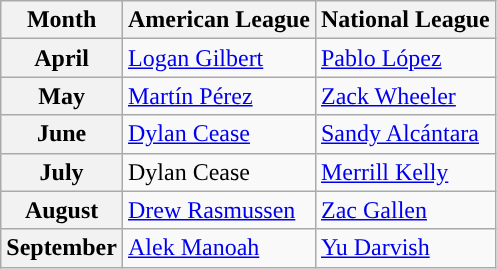<table class="wikitable">
<tr>
<th>Month</th>
<th>American League</th>
<th>National League</th>
</tr>
<tr>
<th>April</th>
<td><a href='#'>Logan Gilbert</a></td>
<td><a href='#'>Pablo López</a></td>
</tr>
<tr>
<th>May</th>
<td><a href='#'>Martín Pérez</a></td>
<td><a href='#'>Zack Wheeler</a></td>
</tr>
<tr>
<th>June</th>
<td><a href='#'>Dylan Cease</a></td>
<td><a href='#'>Sandy Alcántara</a></td>
</tr>
<tr>
<th>July</th>
<td>Dylan Cease</td>
<td><a href='#'>Merrill Kelly</a></td>
</tr>
<tr>
<th>August</th>
<td><a href='#'>Drew Rasmussen</a></td>
<td><a href='#'>Zac Gallen</a></td>
</tr>
<tr>
<th>September</th>
<td><a href='#'>Alek Manoah</a></td>
<td><a href='#'>Yu Darvish</a></td>
</tr>
</table>
